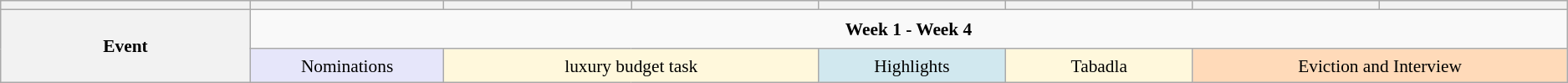<table class="wikitable" style="text-align:center; font-size:89%; line-height:13px;">
<tr>
<th style="width: 8%;"></th>
<th style="width: 6%;"></th>
<th style="width: 6%;"></th>
<th style="width: 6%;"></th>
<th style="width: 6%;"></th>
<th style="width: 6%;"></th>
<th style="width: 6%;"></th>
<th style="width: 6%;"></th>
</tr>
<tr>
<th rowspan=2>Event</th>
<td height=25 colspan="7"><strong>Week 1 - Week 4</strong></td>
</tr>
<tr>
<td bgcolor=Lavender>Nominations</td>
<td bgcolor=Cornsilk colspan="2">luxury budget task</td>
<td bgcolor=#D1E8EF>Highlights</td>
<td bgcolor=Cornsilk>Tabadla</td>
<td bgcolor=PeachPuff height=20 colspan="2">Eviction and Interview</td>
</tr>
</table>
